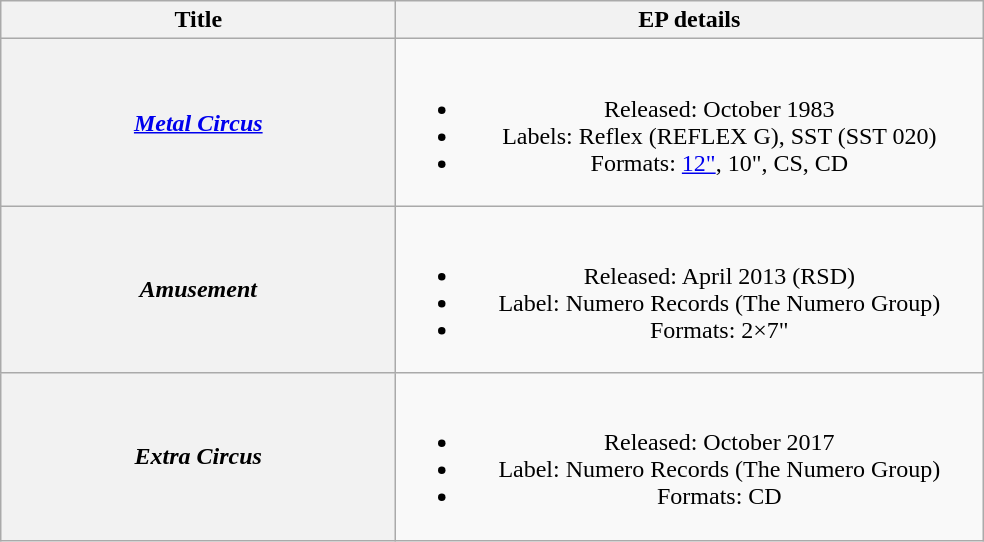<table class="wikitable plainrowheaders" style="text-align:center;">
<tr>
<th scope="col" style="width:16em;">Title</th>
<th scope="col" style="width:24em;">EP details</th>
</tr>
<tr>
<th scope="row"><em><a href='#'>Metal Circus</a></em></th>
<td><br><ul><li>Released: October 1983</li><li>Labels: Reflex (REFLEX G), SST (SST 020)</li><li>Formats: <a href='#'>12"</a>, 10", CS, CD</li></ul></td>
</tr>
<tr>
<th scope="row"><em>Amusement</em></th>
<td><br><ul><li>Released: April 2013 (RSD)</li><li>Label: Numero Records (The Numero Group)</li><li>Formats: 2×7"</li></ul></td>
</tr>
<tr>
<th scope="row"><em>Extra Circus</em></th>
<td><br><ul><li>Released: October 2017</li><li>Label: Numero Records (The Numero Group)</li><li>Formats: CD</li></ul></td>
</tr>
</table>
